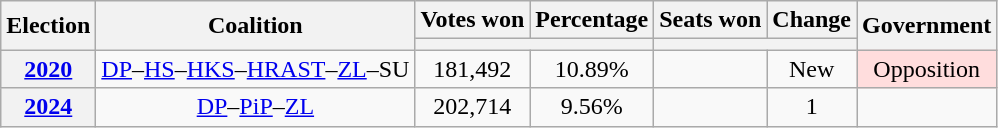<table class="wikitable" style="text-align:center">
<tr>
<th rowspan=2>Election</th>
<th rowspan=2>Coalition</th>
<th>Votes won</th>
<th>Percentage</th>
<th>Seats won</th>
<th>Change</th>
<th rowspan=2>Government</th>
</tr>
<tr>
<th colspan="2"></th>
<th colspan=2></th>
</tr>
<tr>
<th><a href='#'>2020</a></th>
<td><a href='#'>DP</a>–<a href='#'>HS</a>–<a href='#'>HKS</a>–<a href='#'>HRAST</a>–<a href='#'>ZL</a>–SU</td>
<td>181,492</td>
<td>10.89%</td>
<td></td>
<td>New</td>
<td style="background:#ffdddd">Opposition</td>
</tr>
<tr>
<th><a href='#'>2024</a></th>
<td><a href='#'>DP</a>–<a href='#'>PiP</a>–<a href='#'>ZL</a></td>
<td>202,714</td>
<td>9.56%</td>
<td></td>
<td> 1</td>
<td></td>
</tr>
</table>
